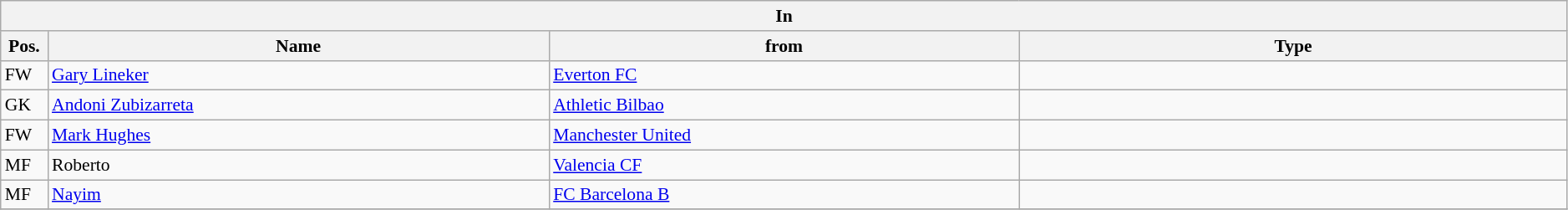<table class="wikitable" style="font-size:90%;width:99%;">
<tr>
<th colspan="4">In</th>
</tr>
<tr>
<th width=3%>Pos.</th>
<th width=32%>Name</th>
<th width=30%>from</th>
<th width=35%>Type</th>
</tr>
<tr>
<td>FW</td>
<td><a href='#'>Gary Lineker</a></td>
<td><a href='#'>Everton FC</a></td>
<td></td>
</tr>
<tr>
<td>GK</td>
<td><a href='#'>Andoni Zubizarreta</a></td>
<td><a href='#'>Athletic Bilbao</a></td>
<td></td>
</tr>
<tr>
<td>FW</td>
<td><a href='#'>Mark Hughes</a></td>
<td><a href='#'>Manchester United</a></td>
<td></td>
</tr>
<tr>
<td>MF</td>
<td>Roberto</td>
<td><a href='#'>Valencia CF</a></td>
<td></td>
</tr>
<tr>
<td>MF</td>
<td><a href='#'>Nayim</a></td>
<td><a href='#'>FC Barcelona B</a></td>
<td></td>
</tr>
<tr>
</tr>
</table>
